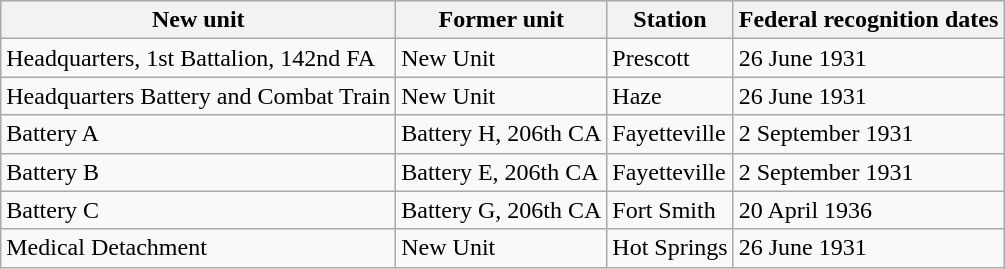<table class="wikitable">
<tr>
<th>New unit</th>
<th>Former unit</th>
<th>Station</th>
<th>Federal recognition dates</th>
</tr>
<tr>
<td>Headquarters, 1st Battalion, 142nd FA</td>
<td>New Unit</td>
<td>Prescott</td>
<td>26 June 1931</td>
</tr>
<tr>
<td>Headquarters Battery and Combat Train</td>
<td>New Unit</td>
<td>Haze</td>
<td>26 June 1931</td>
</tr>
<tr>
<td>Battery A</td>
<td>Battery H, 206th CA</td>
<td>Fayetteville</td>
<td>2 September 1931</td>
</tr>
<tr>
<td>Battery B</td>
<td>Battery E, 206th CA</td>
<td>Fayetteville</td>
<td>2 September 1931</td>
</tr>
<tr>
<td>Battery C</td>
<td>Battery G, 206th CA</td>
<td>Fort Smith</td>
<td>20 April 1936</td>
</tr>
<tr>
<td>Medical Detachment</td>
<td>New Unit</td>
<td>Hot Springs</td>
<td>26 June 1931</td>
</tr>
</table>
